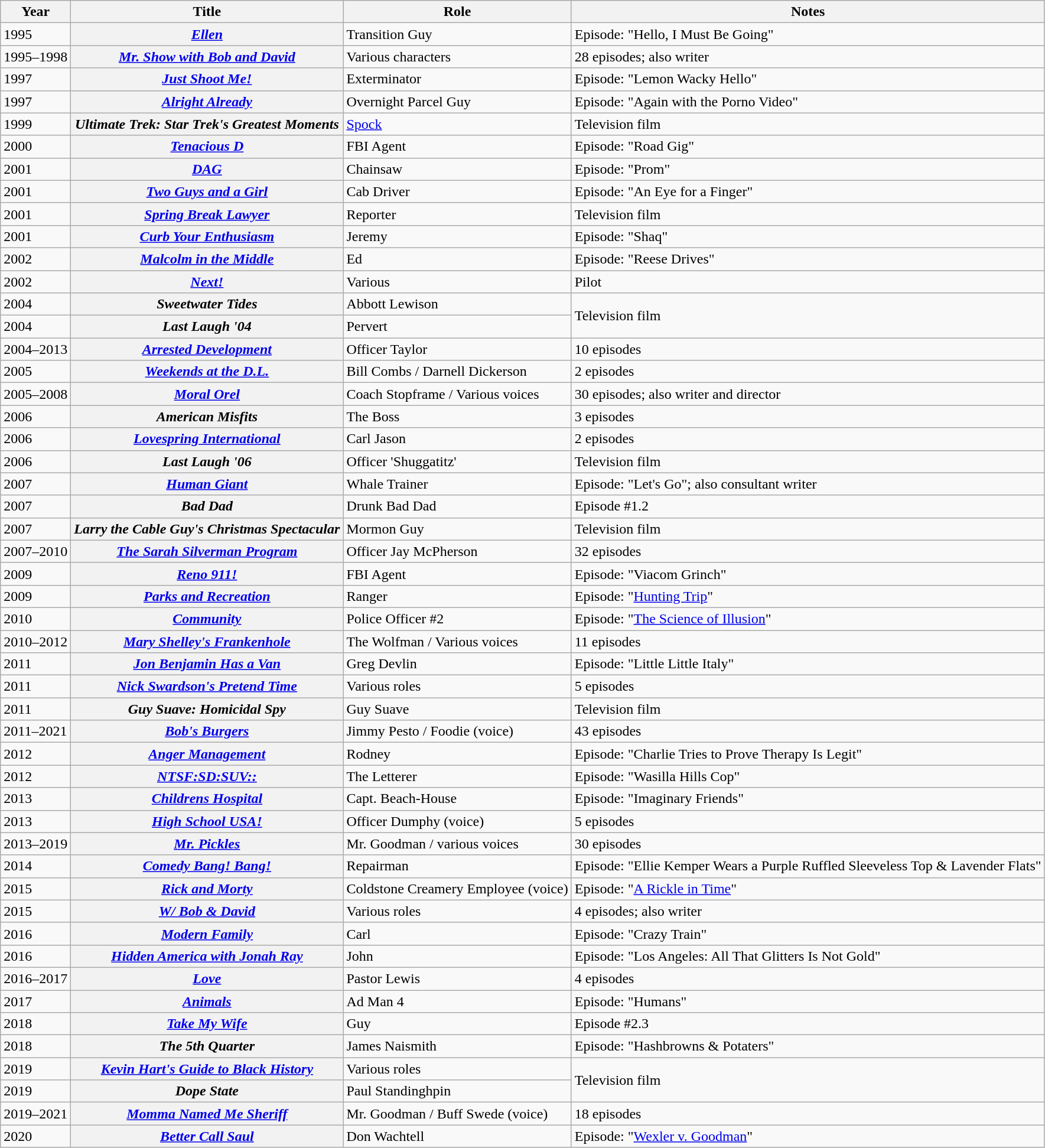<table class="wikitable sortable plainrowheaders">
<tr>
<th scope="col">Year</th>
<th scope="col">Title</th>
<th scope="col">Role</th>
<th scope="col">Notes</th>
</tr>
<tr>
<td>1995</td>
<th scope="row"><a href='#'><em>Ellen</em></a></th>
<td>Transition Guy</td>
<td>Episode: "Hello, I Must Be Going"</td>
</tr>
<tr>
<td>1995–1998</td>
<th scope="row"><em><a href='#'>Mr. Show with Bob and David</a></em></th>
<td>Various characters</td>
<td>28 episodes; also writer</td>
</tr>
<tr>
<td>1997</td>
<th scope="row"><em><a href='#'>Just Shoot Me!</a></em></th>
<td>Exterminator</td>
<td>Episode: "Lemon Wacky Hello"</td>
</tr>
<tr>
<td>1997</td>
<th scope="row"><a href='#'><em>Alright Already</em></a></th>
<td>Overnight Parcel Guy</td>
<td>Episode: "Again with the Porno Video"</td>
</tr>
<tr>
<td>1999</td>
<th scope="row"><em>Ultimate Trek: Star Trek's Greatest Moments</em></th>
<td><a href='#'>Spock</a></td>
<td>Television film</td>
</tr>
<tr>
<td>2000</td>
<th scope="row"><a href='#'><em>Tenacious D</em></a></th>
<td>FBI Agent</td>
<td>Episode: "Road Gig"</td>
</tr>
<tr>
<td>2001</td>
<th scope="row"><a href='#'><em>DAG</em></a></th>
<td>Chainsaw</td>
<td>Episode: "Prom"</td>
</tr>
<tr>
<td>2001</td>
<th scope="row"><em><a href='#'>Two Guys and a Girl</a></em></th>
<td>Cab Driver</td>
<td>Episode: "An Eye for a Finger"</td>
</tr>
<tr>
<td>2001</td>
<th scope="row"><em><a href='#'>Spring Break Lawyer</a></em></th>
<td>Reporter</td>
<td>Television film</td>
</tr>
<tr>
<td>2001</td>
<th scope="row"><em><a href='#'>Curb Your Enthusiasm</a></em></th>
<td>Jeremy</td>
<td>Episode: "Shaq"</td>
</tr>
<tr>
<td>2002</td>
<th scope="row"><em><a href='#'>Malcolm in the Middle</a></em></th>
<td>Ed</td>
<td>Episode: "Reese Drives"</td>
</tr>
<tr>
<td>2002</td>
<th scope="row"><a href='#'><em>Next!</em></a></th>
<td>Various</td>
<td>Pilot</td>
</tr>
<tr>
<td>2004</td>
<th scope="row"><em>Sweetwater Tides</em></th>
<td>Abbott Lewison</td>
<td rowspan="2">Television film</td>
</tr>
<tr>
<td>2004</td>
<th scope="row"><em>Last Laugh '04</em></th>
<td>Pervert</td>
</tr>
<tr>
<td>2004–2013</td>
<th scope="row"><em><a href='#'>Arrested Development</a></em></th>
<td>Officer Taylor</td>
<td>10 episodes</td>
</tr>
<tr>
<td>2005</td>
<th scope="row"><em><a href='#'>Weekends at the D.L.</a></em></th>
<td>Bill Combs / Darnell Dickerson</td>
<td>2 episodes</td>
</tr>
<tr>
<td>2005–2008</td>
<th scope="row"><em><a href='#'>Moral Orel</a></em></th>
<td>Coach Stopframe / Various voices</td>
<td>30 episodes; also writer and director</td>
</tr>
<tr>
<td>2006</td>
<th scope="row"><em>American Misfits</em></th>
<td>The Boss</td>
<td>3 episodes</td>
</tr>
<tr>
<td>2006</td>
<th scope="row"><em><a href='#'>Lovespring International</a></em></th>
<td>Carl Jason</td>
<td>2 episodes</td>
</tr>
<tr>
<td>2006</td>
<th scope="row"><em>Last Laugh '06</em></th>
<td>Officer 'Shuggatitz'</td>
<td>Television film</td>
</tr>
<tr>
<td>2007</td>
<th scope="row"><em><a href='#'>Human Giant</a></em></th>
<td>Whale Trainer</td>
<td>Episode: "Let's Go"; also consultant writer</td>
</tr>
<tr>
<td>2007</td>
<th scope="row"><em>Bad Dad</em></th>
<td>Drunk Bad Dad</td>
<td>Episode #1.2</td>
</tr>
<tr>
<td>2007</td>
<th scope="row"><em>Larry the Cable Guy's Christmas Spectacular</em></th>
<td>Mormon Guy</td>
<td>Television film</td>
</tr>
<tr>
<td>2007–2010</td>
<th scope="row"><em><a href='#'>The Sarah Silverman Program</a></em></th>
<td>Officer Jay McPherson</td>
<td>32 episodes</td>
</tr>
<tr>
<td>2009</td>
<th scope="row"><em><a href='#'>Reno 911!</a></em></th>
<td>FBI Agent</td>
<td>Episode: "Viacom Grinch"</td>
</tr>
<tr>
<td>2009</td>
<th scope="row"><em><a href='#'>Parks and Recreation</a></em></th>
<td>Ranger</td>
<td>Episode: "<a href='#'>Hunting Trip</a>"</td>
</tr>
<tr>
<td>2010</td>
<th scope="row"><a href='#'><em>Community</em></a></th>
<td>Police Officer #2</td>
<td>Episode: "<a href='#'>The Science of Illusion</a>"</td>
</tr>
<tr>
<td>2010–2012</td>
<th scope="row"><em><a href='#'>Mary Shelley's Frankenhole</a></em></th>
<td>The Wolfman / Various voices</td>
<td>11 episodes</td>
</tr>
<tr>
<td>2011</td>
<th scope="row"><em><a href='#'>Jon Benjamin Has a Van</a></em></th>
<td>Greg Devlin</td>
<td>Episode: "Little Little Italy"</td>
</tr>
<tr>
<td>2011</td>
<th scope="row"><em><a href='#'>Nick Swardson's Pretend Time</a></em></th>
<td>Various roles</td>
<td>5 episodes</td>
</tr>
<tr>
<td>2011</td>
<th scope="row"><em>Guy Suave: Homicidal Spy</em></th>
<td>Guy Suave</td>
<td>Television film</td>
</tr>
<tr>
<td>2011–2021</td>
<th scope="row"><em><a href='#'>Bob's Burgers</a></em></th>
<td>Jimmy Pesto / Foodie (voice)</td>
<td>43 episodes</td>
</tr>
<tr>
<td>2012</td>
<th scope="row"><a href='#'><em>Anger Management</em></a></th>
<td>Rodney</td>
<td>Episode: "Charlie Tries to Prove Therapy Is Legit"</td>
</tr>
<tr>
<td>2012</td>
<th scope="row"><em><a href='#'>NTSF:SD:SUV::</a></em></th>
<td>The Letterer</td>
<td>Episode: "Wasilla Hills Cop"</td>
</tr>
<tr>
<td>2013</td>
<th scope="row"><em><a href='#'>Childrens Hospital</a></em></th>
<td>Capt. Beach-House</td>
<td>Episode: "Imaginary Friends"</td>
</tr>
<tr>
<td>2013</td>
<th scope="row"><em><a href='#'>High School USA!</a></em></th>
<td>Officer Dumphy (voice)</td>
<td>5 episodes</td>
</tr>
<tr>
<td>2013–2019</td>
<th scope="row"><em><a href='#'>Mr. Pickles</a></em></th>
<td>Mr. Goodman / various voices</td>
<td>30 episodes</td>
</tr>
<tr>
<td>2014</td>
<th scope="row"><a href='#'><em>Comedy Bang! Bang!</em></a></th>
<td>Repairman</td>
<td>Episode: "Ellie Kemper Wears a Purple Ruffled Sleeveless Top & Lavender Flats"</td>
</tr>
<tr>
<td>2015</td>
<th scope="row"><em><a href='#'>Rick and Morty</a></em></th>
<td>Coldstone Creamery Employee (voice)</td>
<td>Episode: "<a href='#'>A Rickle in Time</a>"</td>
</tr>
<tr>
<td>2015</td>
<th scope="row"><em><a href='#'>W/ Bob & David</a></em></th>
<td>Various roles</td>
<td>4 episodes; also writer</td>
</tr>
<tr>
<td>2016</td>
<th scope="row"><em><a href='#'>Modern Family</a></em></th>
<td>Carl</td>
<td>Episode: "Crazy Train"</td>
</tr>
<tr>
<td>2016</td>
<th scope="row"><em><a href='#'>Hidden America with Jonah Ray</a></em></th>
<td>John</td>
<td>Episode: "Los Angeles: All That Glitters Is Not Gold"</td>
</tr>
<tr>
<td>2016–2017</td>
<th scope="row"><a href='#'><em>Love</em></a></th>
<td>Pastor Lewis</td>
<td>4 episodes</td>
</tr>
<tr>
<td>2017</td>
<th scope="row"><a href='#'><em>Animals</em></a></th>
<td>Ad Man 4</td>
<td>Episode: "Humans"</td>
</tr>
<tr>
<td>2018</td>
<th scope="row"><a href='#'><em>Take My Wife</em></a></th>
<td>Guy</td>
<td>Episode #2.3</td>
</tr>
<tr>
<td>2018</td>
<th scope="row"><em>The 5th Quarter</em></th>
<td>James Naismith</td>
<td>Episode: "Hashbrowns & Potaters"</td>
</tr>
<tr>
<td>2019</td>
<th scope="row"><em><a href='#'>Kevin Hart's Guide to Black History</a></em></th>
<td>Various roles</td>
<td rowspan="2">Television film</td>
</tr>
<tr>
<td>2019</td>
<th scope="row"><em>Dope State</em></th>
<td>Paul Standinghpin</td>
</tr>
<tr>
<td>2019–2021</td>
<th scope="row"><em><a href='#'>Momma Named Me Sheriff</a></em></th>
<td>Mr. Goodman / Buff Swede (voice)</td>
<td>18 episodes</td>
</tr>
<tr>
<td>2020</td>
<th scope="row"><em><a href='#'>Better Call Saul</a></em></th>
<td>Don Wachtell</td>
<td>Episode: "<a href='#'>Wexler v. Goodman</a>"</td>
</tr>
</table>
